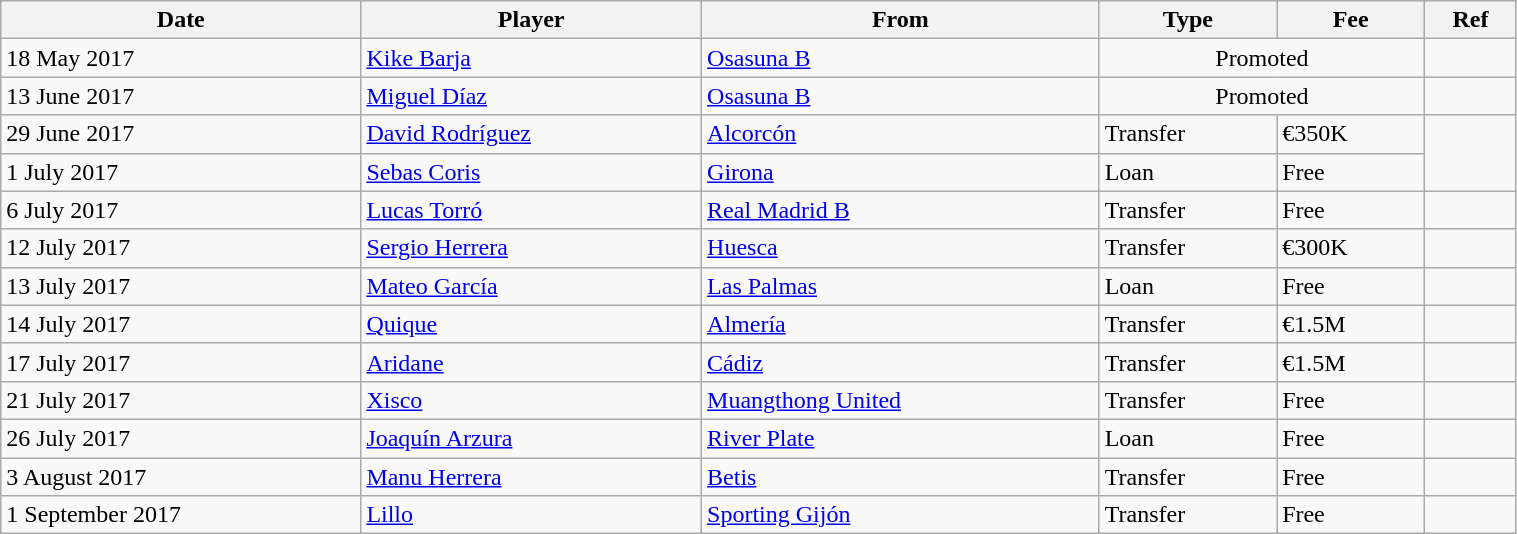<table class="wikitable" style="width:80%;">
<tr>
<th>Date</th>
<th>Player</th>
<th>From</th>
<th>Type</th>
<th>Fee</th>
<th>Ref</th>
</tr>
<tr>
<td>18 May 2017</td>
<td> <a href='#'>Kike Barja</a></td>
<td> <a href='#'>Osasuna B</a></td>
<td colspan="2" style="text-align:center;">Promoted</td>
<td></td>
</tr>
<tr>
<td>13 June 2017</td>
<td> <a href='#'>Miguel Díaz</a></td>
<td> <a href='#'>Osasuna B</a></td>
<td colspan="2" style="text-align:center;">Promoted</td>
<td></td>
</tr>
<tr>
<td>29 June 2017</td>
<td> <a href='#'>David Rodríguez</a></td>
<td> <a href='#'>Alcorcón</a></td>
<td>Transfer</td>
<td>€350K</td>
<td rowspan="2"></td>
</tr>
<tr>
<td>1 July 2017</td>
<td> <a href='#'>Sebas Coris</a></td>
<td> <a href='#'>Girona</a></td>
<td>Loan</td>
<td>Free</td>
</tr>
<tr>
<td>6 July 2017</td>
<td> <a href='#'>Lucas Torró</a></td>
<td> <a href='#'>Real Madrid B</a></td>
<td>Transfer</td>
<td>Free</td>
<td></td>
</tr>
<tr>
<td>12 July 2017</td>
<td> <a href='#'>Sergio Herrera</a></td>
<td> <a href='#'>Huesca</a></td>
<td>Transfer</td>
<td>€300K</td>
<td></td>
</tr>
<tr>
<td>13 July 2017</td>
<td> <a href='#'>Mateo García</a></td>
<td> <a href='#'>Las Palmas</a></td>
<td>Loan</td>
<td>Free</td>
<td></td>
</tr>
<tr>
<td>14 July 2017</td>
<td> <a href='#'>Quique</a></td>
<td> <a href='#'>Almería</a></td>
<td>Transfer</td>
<td>€1.5M</td>
<td></td>
</tr>
<tr>
<td>17 July 2017</td>
<td> <a href='#'>Aridane</a></td>
<td> <a href='#'>Cádiz</a></td>
<td>Transfer</td>
<td>€1.5M</td>
<td></td>
</tr>
<tr>
<td>21 July 2017</td>
<td> <a href='#'>Xisco</a></td>
<td> <a href='#'>Muangthong United</a></td>
<td>Transfer</td>
<td>Free</td>
<td></td>
</tr>
<tr>
<td>26 July 2017</td>
<td> <a href='#'>Joaquín Arzura</a></td>
<td> <a href='#'>River Plate</a></td>
<td>Loan</td>
<td>Free</td>
<td></td>
</tr>
<tr>
<td>3 August 2017</td>
<td> <a href='#'>Manu Herrera</a></td>
<td> <a href='#'>Betis</a></td>
<td>Transfer</td>
<td>Free</td>
<td></td>
</tr>
<tr>
<td>1 September 2017</td>
<td> <a href='#'>Lillo</a></td>
<td> <a href='#'>Sporting Gijón</a></td>
<td>Transfer</td>
<td>Free</td>
<td></td>
</tr>
</table>
